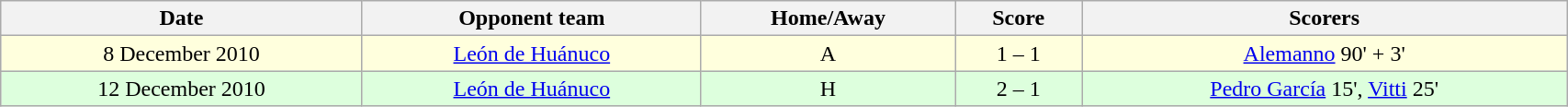<table class="wikitable" width=90%>
<tr>
<th>Date</th>
<th>Opponent team</th>
<th>Home/Away</th>
<th>Score</th>
<th>Scorers</th>
</tr>
<tr bgcolor="#ffffdd">
<td style="text-align: center">8 December 2010</td>
<td style="text-align: center"><a href='#'>León de Huánuco</a></td>
<td style="text-align: center">A</td>
<td style="text-align: center">1 – 1</td>
<td style="text-align: center"><a href='#'>Alemanno</a> 90' + 3'</td>
</tr>
<tr bgcolor="#ddffdd">
<td style="text-align: center">12 December 2010</td>
<td style="text-align: center"><a href='#'>León de Huánuco</a></td>
<td style="text-align: center">H</td>
<td style="text-align: center">2 – 1</td>
<td style="text-align: center"><a href='#'>Pedro García</a> 15', <a href='#'>Vitti</a> 25'</td>
</tr>
</table>
